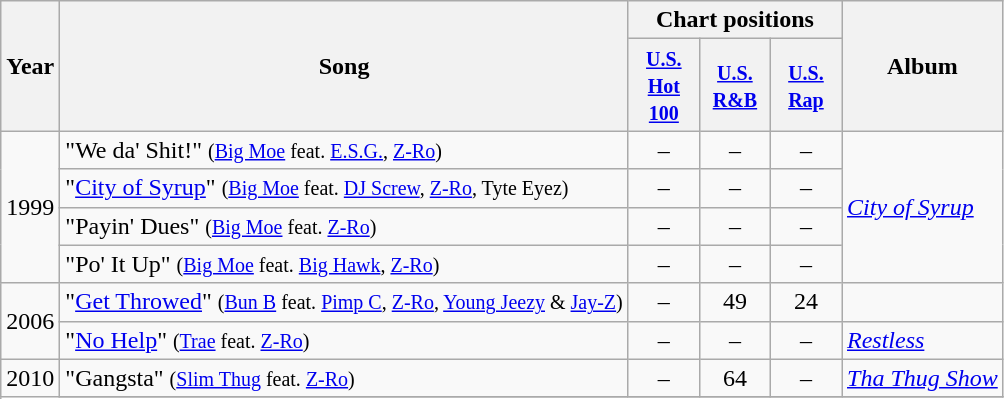<table class="wikitable">
<tr>
<th rowspan="2">Year</th>
<th rowspan="2">Song</th>
<th colspan="3">Chart positions</th>
<th rowspan="2">Album</th>
</tr>
<tr>
<th width="40"><small><a href='#'>U.S. Hot 100</a></small></th>
<th width="40"><small><a href='#'>U.S. R&B</a></small></th>
<th width="40"><small><a href='#'>U.S. Rap</a></small></th>
</tr>
<tr>
<td align="center" rowspan="4">1999</td>
<td align="left">"We da' Shit!" <small>(<a href='#'>Big Moe</a> feat. <a href='#'>E.S.G.</a>, <a href='#'>Z-Ro</a>)</small></td>
<td align="center">–</td>
<td align="center">–</td>
<td align="center">–</td>
<td align="left" rowspan="4"><em><a href='#'>City of Syrup</a></em></td>
</tr>
<tr>
<td align="left">"<a href='#'>City of Syrup</a>" <small>(<a href='#'>Big Moe</a> feat. <a href='#'>DJ Screw</a>, <a href='#'>Z-Ro</a>, Tyte Eyez)</small></td>
<td align="center">–</td>
<td align="center">–</td>
<td align="center">–</td>
</tr>
<tr>
<td align="left">"Payin' Dues" <small>(<a href='#'>Big Moe</a> feat. <a href='#'>Z-Ro</a>)</small></td>
<td align="center">–</td>
<td align="center">–</td>
<td align="center">–</td>
</tr>
<tr>
<td align="left">"Po' It Up" <small>(<a href='#'>Big Moe</a> feat. <a href='#'>Big Hawk</a>, <a href='#'>Z-Ro</a>)</small></td>
<td align="center">–</td>
<td align="center">–</td>
<td align="center">–</td>
</tr>
<tr>
<td align="center" rowspan="2">2006</td>
<td align="left">"<a href='#'>Get Throwed</a>" <small>(<a href='#'>Bun B</a> feat. <a href='#'>Pimp C</a>, <a href='#'>Z-Ro</a>, <a href='#'>Young Jeezy</a> & <a href='#'>Jay-Z</a>)</small></td>
<td align="center">–</td>
<td align="center">49</td>
<td align="center">24</td>
</tr>
<tr>
<td align="left">"<a href='#'>No Help</a>" <small>(<a href='#'>Trae</a> feat. <a href='#'>Z-Ro</a>)</small></td>
<td align="center">–</td>
<td align="center">–</td>
<td align="center">–</td>
<td align="left"><em><a href='#'>Restless</a></em></td>
</tr>
<tr>
<td align="center" rowspan="2">2010</td>
<td align="left">"Gangsta" <small>(<a href='#'>Slim Thug</a> feat. <a href='#'>Z-Ro</a>)</small></td>
<td align="center">–</td>
<td align="center">64</td>
<td align="center">–</td>
<td align="left"><em><a href='#'>Tha Thug Show</a></em></td>
</tr>
<tr>
</tr>
</table>
